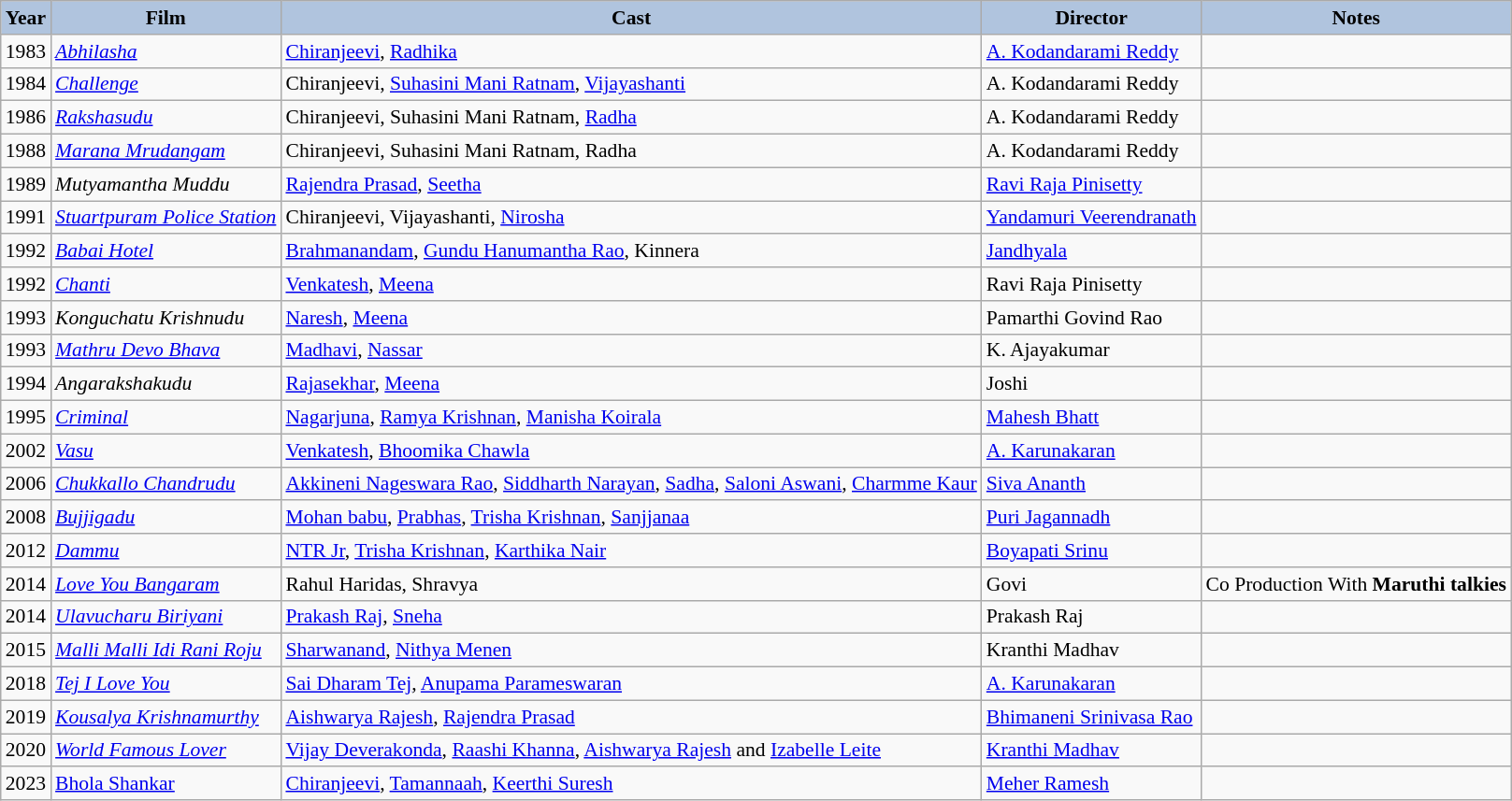<table class="wikitable" style="font-size:90%">
<tr style="text-align:center;">
<th style="text-align:center; background:#b0c4de;">Year</th>
<th style="text-align:center; background:#b0c4de;">Film</th>
<th style="text-align:center; background:#b0c4de;">Cast</th>
<th style="text-align:center; background:#b0c4de;">Director</th>
<th style="text-align:center; background:#b0c4de;">Notes</th>
</tr>
<tr>
<td>1983</td>
<td><em><a href='#'>Abhilasha</a></em></td>
<td><a href='#'>Chiranjeevi</a>, <a href='#'>Radhika</a></td>
<td><a href='#'>A. Kodandarami Reddy</a></td>
<td></td>
</tr>
<tr>
<td>1984</td>
<td><em><a href='#'>Challenge</a></em></td>
<td>Chiranjeevi, <a href='#'>Suhasini Mani Ratnam</a>, <a href='#'>Vijayashanti</a></td>
<td>A. Kodandarami Reddy</td>
<td></td>
</tr>
<tr>
<td>1986</td>
<td><em><a href='#'>Rakshasudu</a></em></td>
<td>Chiranjeevi, Suhasini Mani Ratnam, <a href='#'>Radha</a></td>
<td>A. Kodandarami Reddy</td>
<td></td>
</tr>
<tr>
<td>1988</td>
<td><em><a href='#'>Marana Mrudangam</a></em></td>
<td>Chiranjeevi, Suhasini Mani Ratnam, Radha</td>
<td>A. Kodandarami Reddy</td>
<td></td>
</tr>
<tr>
<td>1989</td>
<td><em>Mutyamantha Muddu</em></td>
<td><a href='#'>Rajendra Prasad</a>, <a href='#'>Seetha</a></td>
<td><a href='#'>Ravi Raja Pinisetty</a></td>
<td></td>
</tr>
<tr>
<td>1991</td>
<td><em><a href='#'>Stuartpuram Police Station</a></em></td>
<td>Chiranjeevi, Vijayashanti, <a href='#'>Nirosha</a></td>
<td><a href='#'>Yandamuri Veerendranath</a></td>
<td></td>
</tr>
<tr>
<td>1992</td>
<td><em><a href='#'>Babai Hotel</a></em></td>
<td><a href='#'>Brahmanandam</a>, <a href='#'>Gundu Hanumantha Rao</a>, Kinnera</td>
<td><a href='#'>Jandhyala</a></td>
<td></td>
</tr>
<tr>
<td>1992</td>
<td><em><a href='#'>Chanti</a></em></td>
<td><a href='#'>Venkatesh</a>, <a href='#'>Meena</a></td>
<td>Ravi Raja Pinisetty</td>
<td></td>
</tr>
<tr>
<td>1993</td>
<td><em>Konguchatu Krishnudu</em></td>
<td><a href='#'>Naresh</a>, <a href='#'>Meena</a></td>
<td>Pamarthi Govind Rao</td>
<td></td>
</tr>
<tr>
<td>1993</td>
<td><em><a href='#'>Mathru Devo Bhava</a></em></td>
<td><a href='#'>Madhavi</a>, <a href='#'>Nassar</a></td>
<td>K. Ajayakumar</td>
<td></td>
</tr>
<tr>
<td>1994</td>
<td><em>Angarakshakudu</em></td>
<td><a href='#'>Rajasekhar</a>, <a href='#'>Meena</a></td>
<td>Joshi</td>
<td></td>
</tr>
<tr>
<td>1995</td>
<td><em><a href='#'>Criminal</a></em></td>
<td><a href='#'>Nagarjuna</a>, <a href='#'>Ramya Krishnan</a>, <a href='#'>Manisha Koirala</a></td>
<td><a href='#'>Mahesh Bhatt</a></td>
<td></td>
</tr>
<tr>
<td>2002</td>
<td><em><a href='#'>Vasu</a></em></td>
<td><a href='#'>Venkatesh</a>, <a href='#'>Bhoomika Chawla</a></td>
<td><a href='#'>A. Karunakaran</a></td>
<td></td>
</tr>
<tr>
<td>2006</td>
<td><em><a href='#'>Chukkallo Chandrudu</a></em></td>
<td><a href='#'>Akkineni Nageswara Rao</a>, <a href='#'>Siddharth Narayan</a>, <a href='#'>Sadha</a>, <a href='#'>Saloni Aswani</a>, <a href='#'>Charmme Kaur</a></td>
<td><a href='#'>Siva Ananth</a></td>
<td></td>
</tr>
<tr>
<td>2008</td>
<td><em><a href='#'>Bujjigadu</a></em></td>
<td><a href='#'>Mohan babu</a>, <a href='#'>Prabhas</a>, <a href='#'>Trisha Krishnan</a>, <a href='#'>Sanjjanaa</a></td>
<td><a href='#'>Puri Jagannadh</a></td>
<td></td>
</tr>
<tr>
<td>2012</td>
<td><em><a href='#'>Dammu</a></em></td>
<td><a href='#'>NTR Jr</a>, <a href='#'>Trisha Krishnan</a>, <a href='#'>Karthika Nair</a></td>
<td><a href='#'>Boyapati Srinu</a></td>
<td></td>
</tr>
<tr>
<td>2014</td>
<td><em><a href='#'>Love You Bangaram</a></em></td>
<td>Rahul Haridas, Shravya</td>
<td>Govi</td>
<td>Co Production With <strong>Maruthi talkies</strong></td>
</tr>
<tr>
<td>2014</td>
<td><em><a href='#'>Ulavucharu Biriyani</a></em></td>
<td><a href='#'>Prakash Raj</a>, <a href='#'>Sneha</a></td>
<td>Prakash Raj</td>
<td></td>
</tr>
<tr>
<td>2015</td>
<td><em><a href='#'>Malli Malli Idi Rani Roju</a></em></td>
<td><a href='#'>Sharwanand</a>, <a href='#'>Nithya Menen</a></td>
<td>Kranthi Madhav</td>
<td></td>
</tr>
<tr>
<td>2018</td>
<td><em><a href='#'>Tej I Love You</a></em></td>
<td><a href='#'>Sai Dharam Tej</a>, <a href='#'>Anupama Parameswaran</a></td>
<td><a href='#'>A. Karunakaran</a></td>
<td></td>
</tr>
<tr>
<td>2019</td>
<td><em><a href='#'>Kousalya Krishnamurthy</a></em></td>
<td><a href='#'>Aishwarya Rajesh</a>, <a href='#'>Rajendra Prasad</a></td>
<td><a href='#'>Bhimaneni Srinivasa Rao</a></td>
<td></td>
</tr>
<tr>
<td>2020</td>
<td "style="background:#ffc;"><em><a href='#'>World Famous Lover</a></em></td>
<td><a href='#'>Vijay Deverakonda</a>, <a href='#'>Raashi Khanna</a>, <a href='#'>Aishwarya Rajesh</a> and <a href='#'>Izabelle Leite</a></td>
<td><a href='#'>Kranthi Madhav</a></td>
<td></td>
</tr>
<tr>
<td>2023</td>
<td><a href='#'>Bhola Shankar</a></td>
<td><a href='#'>Chiranjeevi</a>, <a href='#'>Tamannaah</a>, <a href='#'>Keerthi Suresh</a></td>
<td><a href='#'>Meher Ramesh</a></td>
<td></td>
</tr>
</table>
